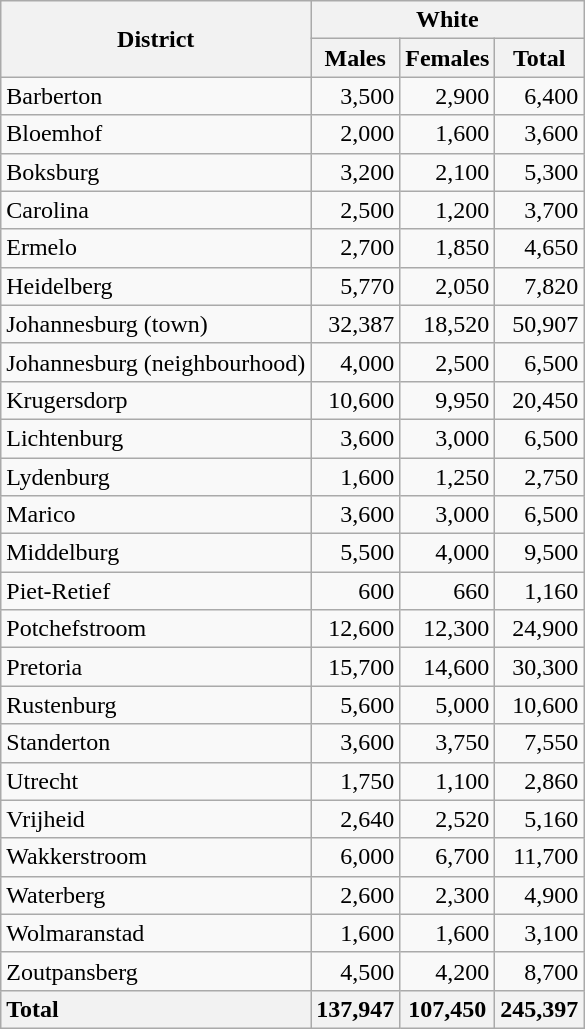<table class="wikitable sortable" style="text-align:right">
<tr>
<th rowspan="2">District</th>
<th colspan="3">White</th>
</tr>
<tr>
<th>Males</th>
<th>Females</th>
<th>Total</th>
</tr>
<tr>
<td style="text-align:left;">Barberton</td>
<td>3,500</td>
<td>2,900</td>
<td>6,400</td>
</tr>
<tr>
<td style="text-align:left;">Bloemhof</td>
<td>2,000</td>
<td>1,600</td>
<td>3,600</td>
</tr>
<tr>
<td style="text-align:left;">Boksburg</td>
<td>3,200</td>
<td>2,100</td>
<td>5,300</td>
</tr>
<tr>
<td style="text-align:left;">Carolina</td>
<td>2,500</td>
<td>1,200</td>
<td>3,700</td>
</tr>
<tr>
<td style="text-align:left;">Ermelo</td>
<td>2,700</td>
<td>1,850</td>
<td>4,650</td>
</tr>
<tr>
<td style="text-align:left;">Heidelberg</td>
<td>5,770</td>
<td>2,050</td>
<td>7,820</td>
</tr>
<tr>
<td style="text-align:left;">Johannesburg (town)</td>
<td>32,387</td>
<td>18,520</td>
<td>50,907</td>
</tr>
<tr>
<td style="text-align:left;">Johannesburg (neighbourhood)</td>
<td>4,000</td>
<td>2,500</td>
<td>6,500</td>
</tr>
<tr>
<td style="text-align:left;">Krugersdorp</td>
<td>10,600</td>
<td>9,950</td>
<td>20,450</td>
</tr>
<tr>
<td style="text-align:left;">Lichtenburg</td>
<td>3,600</td>
<td>3,000</td>
<td>6,500</td>
</tr>
<tr>
<td style="text-align:left;">Lydenburg</td>
<td>1,600</td>
<td>1,250</td>
<td>2,750</td>
</tr>
<tr>
<td style="text-align:left;">Marico</td>
<td>3,600</td>
<td>3,000</td>
<td>6,500</td>
</tr>
<tr>
<td style="text-align:left;">Middelburg</td>
<td>5,500</td>
<td>4,000</td>
<td>9,500</td>
</tr>
<tr>
<td style="text-align:left;">Piet-Retief</td>
<td>600</td>
<td>660</td>
<td>1,160</td>
</tr>
<tr>
<td style="text-align:left;">Potchefstroom</td>
<td>12,600</td>
<td>12,300</td>
<td>24,900</td>
</tr>
<tr>
<td style="text-align:left;">Pretoria</td>
<td>15,700</td>
<td>14,600</td>
<td>30,300</td>
</tr>
<tr>
<td style="text-align:left;">Rustenburg</td>
<td>5,600</td>
<td>5,000</td>
<td>10,600</td>
</tr>
<tr>
<td style="text-align:left;">Standerton</td>
<td>3,600</td>
<td>3,750</td>
<td>7,550</td>
</tr>
<tr>
<td style="text-align:left;">Utrecht</td>
<td>1,750</td>
<td>1,100</td>
<td>2,860</td>
</tr>
<tr>
<td style="text-align:left;">Vrijheid</td>
<td>2,640</td>
<td>2,520</td>
<td>5,160</td>
</tr>
<tr>
<td style="text-align:left;">Wakkerstroom</td>
<td>6,000</td>
<td>6,700</td>
<td>11,700</td>
</tr>
<tr>
<td style="text-align:left;">Waterberg</td>
<td>2,600</td>
<td>2,300</td>
<td>4,900</td>
</tr>
<tr>
<td style="text-align:left;">Wolmaranstad</td>
<td>1,600</td>
<td>1,600</td>
<td>3,100</td>
</tr>
<tr>
<td style="text-align:left;">Zoutpansberg</td>
<td>4,500</td>
<td>4,200</td>
<td>8,700</td>
</tr>
<tr>
<th style="text-align:left;">Total</th>
<th>137,947</th>
<th>107,450</th>
<th>245,397</th>
</tr>
</table>
